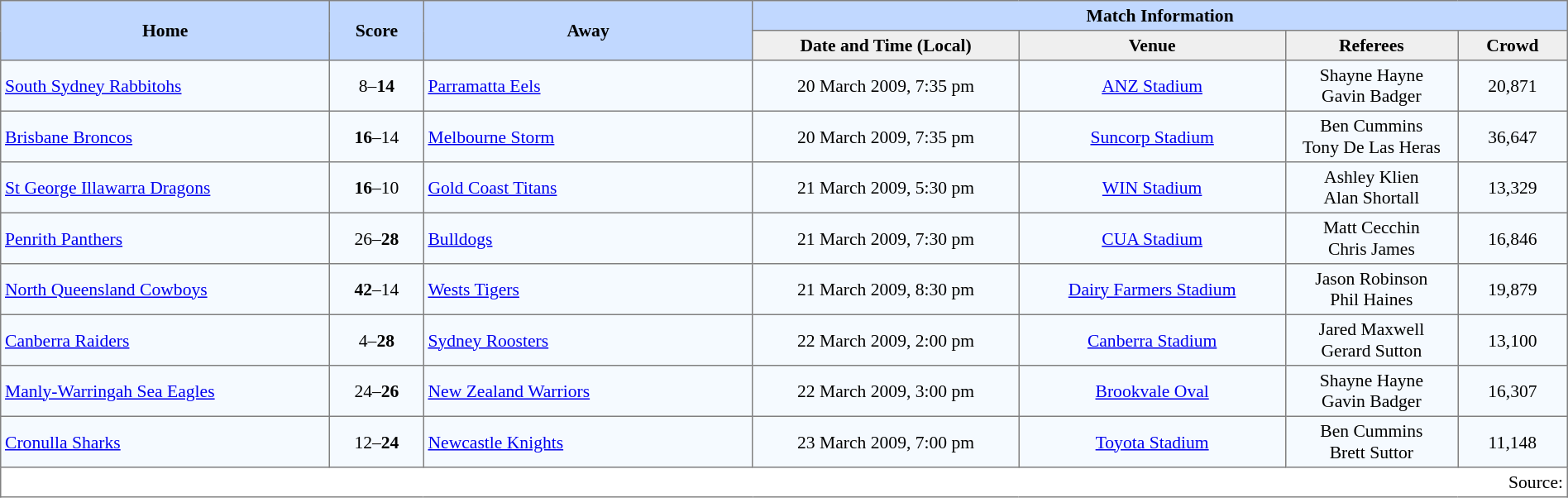<table border="1" cellpadding="3" cellspacing="0" style="border-collapse:collapse; font-size:90%; width:100%;">
<tr style="background:#c1d8ff;">
<th rowspan="2" style="width:21%;">Home</th>
<th rowspan="2" style="width:6%;">Score</th>
<th rowspan="2" style="width:21%;">Away</th>
<th colspan=6>Match Information</th>
</tr>
<tr style="background:#efefef;">
<th width=17%>Date and Time (Local)</th>
<th width=17%>Venue</th>
<th width=11%>Referees</th>
<th width=7%>Crowd</th>
</tr>
<tr style="text-align:center; background:#f5faff;">
<td align=left> <a href='#'>South Sydney Rabbitohs</a></td>
<td>8–<strong>14</strong></td>
<td align=left> <a href='#'>Parramatta Eels</a></td>
<td>20 March 2009, 7:35 pm</td>
<td><a href='#'>ANZ Stadium</a></td>
<td>Shayne Hayne<br>Gavin Badger</td>
<td>20,871</td>
</tr>
<tr style="text-align:center; background:#f5faff;">
<td align=left> <a href='#'>Brisbane Broncos</a></td>
<td><strong>16</strong>–14</td>
<td align=left> <a href='#'>Melbourne Storm</a></td>
<td>20 March 2009, 7:35 pm</td>
<td><a href='#'>Suncorp Stadium</a></td>
<td>Ben Cummins<br>Tony De Las Heras</td>
<td>36,647</td>
</tr>
<tr style="text-align:center; background:#f5faff;">
<td align=left> <a href='#'>St George Illawarra Dragons</a></td>
<td><strong>16</strong>–10</td>
<td align=left> <a href='#'>Gold Coast Titans</a></td>
<td>21 March 2009, 5:30 pm</td>
<td><a href='#'>WIN Stadium</a></td>
<td>Ashley Klien <br>Alan Shortall</td>
<td>13,329</td>
</tr>
<tr style="text-align:center; background:#f5faff;">
<td align=left> <a href='#'>Penrith Panthers</a></td>
<td>26–<strong>28</strong></td>
<td align=left> <a href='#'>Bulldogs</a></td>
<td>21 March 2009, 7:30 pm</td>
<td><a href='#'>CUA Stadium</a></td>
<td>Matt Cecchin<br>Chris James</td>
<td>16,846</td>
</tr>
<tr style="text-align:center; background:#f5faff;">
<td align=left> <a href='#'>North Queensland Cowboys</a></td>
<td><strong>42</strong>–14</td>
<td align=left> <a href='#'>Wests Tigers</a></td>
<td>21 March 2009, 8:30 pm</td>
<td><a href='#'>Dairy Farmers Stadium</a></td>
<td>Jason Robinson<br>Phil Haines</td>
<td>19,879</td>
</tr>
<tr style="text-align:center; background:#f5faff;">
<td align=left> <a href='#'>Canberra Raiders</a></td>
<td>4–<strong>28</strong></td>
<td align=left> <a href='#'>Sydney Roosters</a></td>
<td>22 March 2009, 2:00 pm</td>
<td><a href='#'>Canberra Stadium</a></td>
<td>Jared Maxwell<br>Gerard Sutton</td>
<td>13,100</td>
</tr>
<tr style="text-align:center; background:#f5faff;">
<td align=left> <a href='#'>Manly-Warringah Sea Eagles</a></td>
<td>24–<strong>26</strong></td>
<td align=left> <a href='#'>New Zealand Warriors</a></td>
<td>22 March 2009, 3:00 pm</td>
<td><a href='#'>Brookvale Oval</a></td>
<td>Shayne Hayne<br>Gavin Badger</td>
<td>16,307</td>
</tr>
<tr style="text-align:center; background:#f5faff;">
<td align=left> <a href='#'>Cronulla Sharks</a></td>
<td>12–<strong>24</strong></td>
<td align=left> <a href='#'>Newcastle Knights</a></td>
<td>23 March 2009, 7:00 pm</td>
<td><a href='#'>Toyota Stadium</a></td>
<td>Ben Cummins<br>Brett Suttor</td>
<td>11,148</td>
</tr>
<tr>
<td colspan="7" style="text-align:right;">Source: </td>
</tr>
</table>
